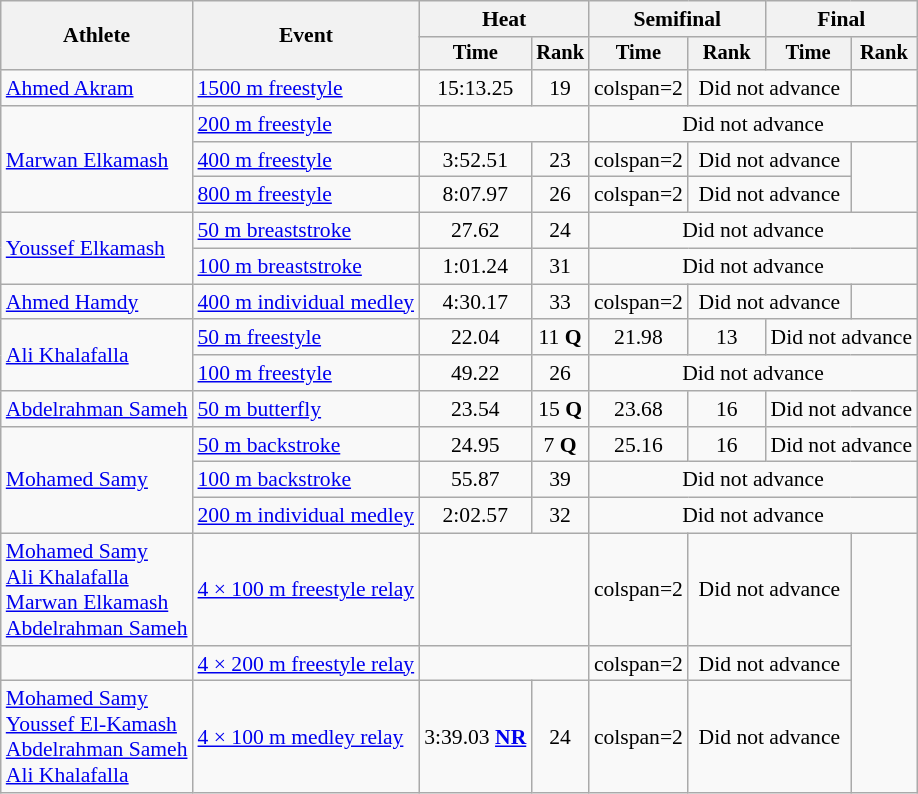<table class=wikitable style="font-size:90%">
<tr>
<th rowspan="2">Athlete</th>
<th rowspan="2">Event</th>
<th colspan="2">Heat</th>
<th colspan="2">Semifinal</th>
<th colspan="2">Final</th>
</tr>
<tr style="font-size:95%">
<th>Time</th>
<th>Rank</th>
<th>Time</th>
<th>Rank</th>
<th>Time</th>
<th>Rank</th>
</tr>
<tr align=center>
<td align=left><a href='#'>Ahmed Akram</a></td>
<td align=left><a href='#'>1500 m freestyle</a></td>
<td>15:13.25</td>
<td>19</td>
<td>colspan=2</td>
<td colspan=2>Did not advance</td>
</tr>
<tr align=center>
<td align=left rowspan=3><a href='#'>Marwan Elkamash</a></td>
<td align=left><a href='#'>200 m freestyle</a></td>
<td colspan=2></td>
<td colspan=4>Did not advance</td>
</tr>
<tr align=center>
<td align=left><a href='#'>400 m freestyle</a></td>
<td>3:52.51</td>
<td>23</td>
<td>colspan=2</td>
<td colspan=2>Did not advance</td>
</tr>
<tr align=center>
<td align=left><a href='#'>800 m freestyle</a></td>
<td>8:07.97</td>
<td>26</td>
<td>colspan=2</td>
<td colspan=2>Did not advance</td>
</tr>
<tr align=center>
<td align=left rowspan=2><a href='#'>Youssef Elkamash</a></td>
<td align=left><a href='#'>50 m breaststroke</a></td>
<td>27.62</td>
<td>24</td>
<td colspan=4>Did not advance</td>
</tr>
<tr align=center>
<td align=left><a href='#'>100 m breaststroke</a></td>
<td>1:01.24</td>
<td>31</td>
<td colspan=4>Did not advance</td>
</tr>
<tr align=center>
<td align=left><a href='#'>Ahmed Hamdy</a></td>
<td align=left><a href='#'>400 m individual medley</a></td>
<td>4:30.17</td>
<td>33</td>
<td>colspan=2</td>
<td colspan=2>Did not advance</td>
</tr>
<tr align=center>
<td align=left rowspan=2><a href='#'>Ali Khalafalla</a></td>
<td align=left><a href='#'>50 m freestyle</a></td>
<td>22.04</td>
<td>11 <strong>Q</strong></td>
<td>21.98</td>
<td>13</td>
<td colspan=2>Did not advance</td>
</tr>
<tr align=center>
<td align=left><a href='#'>100 m freestyle</a></td>
<td>49.22</td>
<td>26</td>
<td colspan=4>Did not advance</td>
</tr>
<tr align=center>
<td align=left><a href='#'>Abdelrahman Sameh</a></td>
<td align=left><a href='#'>50 m butterfly</a></td>
<td>23.54</td>
<td>15 <strong>Q</strong></td>
<td>23.68</td>
<td>16</td>
<td colspan=2>Did not advance</td>
</tr>
<tr align=center>
<td align=left rowspan=3><a href='#'>Mohamed Samy</a></td>
<td align=left><a href='#'>50 m backstroke</a></td>
<td>24.95</td>
<td>7 <strong>Q</strong></td>
<td>25.16</td>
<td>16</td>
<td colspan=2>Did not advance</td>
</tr>
<tr align=center>
<td align=left><a href='#'>100 m backstroke</a></td>
<td>55.87</td>
<td>39</td>
<td colspan=4>Did not advance</td>
</tr>
<tr align=center>
<td align=left><a href='#'>200 m individual medley</a></td>
<td>2:02.57</td>
<td>32</td>
<td colspan=4>Did not advance</td>
</tr>
<tr align=center>
<td align=left><a href='#'>Mohamed Samy</a><br><a href='#'>Ali Khalafalla</a><br><a href='#'>Marwan Elkamash</a><br><a href='#'>Abdelrahman Sameh</a></td>
<td align=left><a href='#'>4 × 100 m freestyle relay</a></td>
<td colspan=2></td>
<td>colspan=2 </td>
<td colspan=2>Did not advance</td>
</tr>
<tr align=center>
<td align=left></td>
<td align=left><a href='#'>4 × 200 m freestyle relay</a></td>
<td colspan=2></td>
<td>colspan=2 </td>
<td colspan=2>Did not advance</td>
</tr>
<tr align=center>
<td align=left><a href='#'>Mohamed Samy</a><br><a href='#'>Youssef El-Kamash</a><br><a href='#'>Abdelrahman Sameh</a><br><a href='#'>Ali Khalafalla</a></td>
<td align=left><a href='#'>4 × 100 m medley relay</a></td>
<td>3:39.03 <strong><a href='#'>NR</a></strong></td>
<td>24</td>
<td>colspan=2 </td>
<td colspan=2>Did not advance</td>
</tr>
</table>
